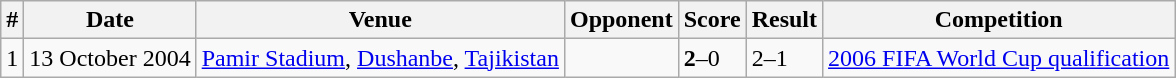<table class="wikitable">
<tr>
<th>#</th>
<th>Date</th>
<th>Venue</th>
<th>Opponent</th>
<th>Score</th>
<th>Result</th>
<th>Competition</th>
</tr>
<tr>
<td>1</td>
<td>13 October 2004</td>
<td><a href='#'>Pamir Stadium</a>, <a href='#'>Dushanbe</a>, <a href='#'>Tajikistan</a></td>
<td></td>
<td><strong>2</strong>–0</td>
<td>2–1</td>
<td><a href='#'>2006 FIFA World Cup qualification</a></td>
</tr>
</table>
